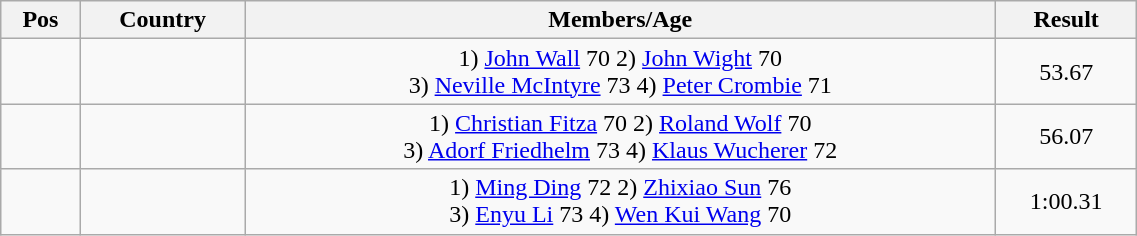<table class="wikitable"  style="text-align:center; width:60%;">
<tr>
<th>Pos</th>
<th>Country</th>
<th>Members/Age</th>
<th>Result</th>
</tr>
<tr>
<td align=center></td>
<td align=left></td>
<td>1) <a href='#'>John Wall</a> 70 2) <a href='#'>John Wight</a> 70<br>3) <a href='#'>Neville McIntyre</a> 73 4) <a href='#'>Peter Crombie</a> 71</td>
<td>53.67</td>
</tr>
<tr>
<td align=center></td>
<td align=left></td>
<td>1) <a href='#'>Christian Fitza</a> 70 2) <a href='#'>Roland Wolf</a> 70<br>3) <a href='#'>Adorf Friedhelm</a> 73 4) <a href='#'>Klaus Wucherer</a> 72</td>
<td>56.07</td>
</tr>
<tr>
<td align=center></td>
<td align=left></td>
<td>1) <a href='#'>Ming Ding</a> 72 2) <a href='#'>Zhixiao Sun</a> 76<br>3) <a href='#'>Enyu Li</a> 73 4) <a href='#'>Wen Kui Wang</a> 70</td>
<td>1:00.31</td>
</tr>
</table>
